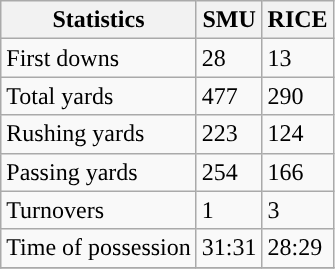<table class="wikitable" style="float: left;">
<tr>
<th>Statistics</th>
<th>SMU</th>
<th>RICE</th>
</tr>
<tr>
<td>First downs</td>
<td>28</td>
<td>13</td>
</tr>
<tr>
<td>Total yards</td>
<td>477</td>
<td>290</td>
</tr>
<tr>
<td>Rushing yards</td>
<td>223</td>
<td>124</td>
</tr>
<tr>
<td>Passing yards</td>
<td>254</td>
<td>166</td>
</tr>
<tr>
<td>Turnovers</td>
<td>1</td>
<td>3</td>
</tr>
<tr>
<td>Time of possession</td>
<td>31:31</td>
<td>28:29</td>
</tr>
<tr>
</tr>
</table>
